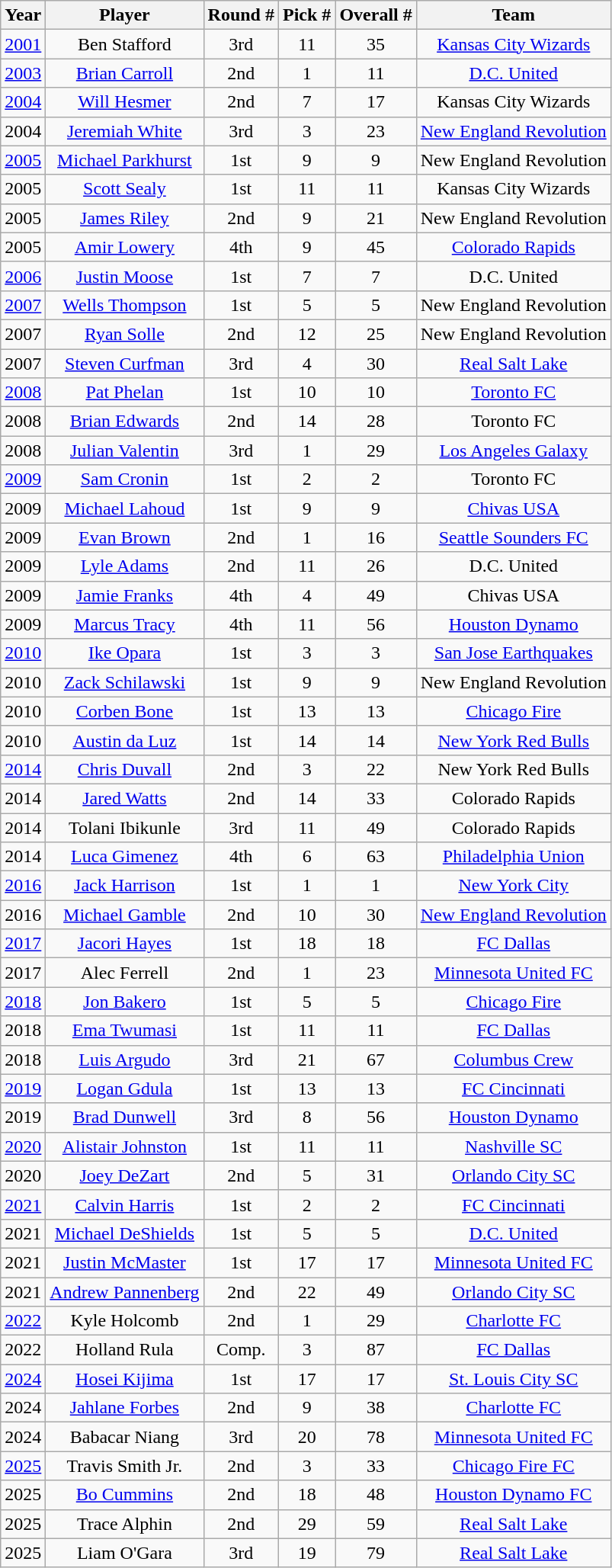<table class="wikitable" style="text-align: center;">
<tr>
<th>Year</th>
<th>Player</th>
<th>Round #</th>
<th>Pick #</th>
<th>Overall #</th>
<th>Team</th>
</tr>
<tr>
<td><a href='#'>2001</a></td>
<td>Ben Stafford</td>
<td>3rd</td>
<td>11</td>
<td>35</td>
<td><a href='#'>Kansas City Wizards</a></td>
</tr>
<tr>
<td><a href='#'>2003</a></td>
<td><a href='#'>Brian Carroll</a></td>
<td>2nd</td>
<td>1</td>
<td>11</td>
<td><a href='#'>D.C. United</a></td>
</tr>
<tr>
<td><a href='#'>2004</a></td>
<td><a href='#'>Will Hesmer</a></td>
<td>2nd</td>
<td>7</td>
<td>17</td>
<td>Kansas City Wizards</td>
</tr>
<tr>
<td>2004</td>
<td><a href='#'>Jeremiah White</a></td>
<td>3rd</td>
<td>3</td>
<td>23</td>
<td><a href='#'>New England Revolution</a></td>
</tr>
<tr>
<td><a href='#'>2005</a></td>
<td><a href='#'>Michael Parkhurst</a></td>
<td>1st</td>
<td>9</td>
<td>9</td>
<td>New England Revolution</td>
</tr>
<tr>
<td>2005</td>
<td><a href='#'>Scott Sealy</a></td>
<td>1st</td>
<td>11</td>
<td>11</td>
<td>Kansas City Wizards</td>
</tr>
<tr>
<td>2005</td>
<td><a href='#'>James Riley</a></td>
<td>2nd</td>
<td>9</td>
<td>21</td>
<td>New England Revolution</td>
</tr>
<tr>
<td>2005</td>
<td><a href='#'>Amir Lowery</a></td>
<td>4th</td>
<td>9</td>
<td>45</td>
<td><a href='#'>Colorado Rapids</a></td>
</tr>
<tr>
<td><a href='#'>2006</a></td>
<td><a href='#'>Justin Moose</a></td>
<td>1st</td>
<td>7</td>
<td>7</td>
<td>D.C. United</td>
</tr>
<tr>
<td><a href='#'>2007</a></td>
<td><a href='#'>Wells Thompson</a></td>
<td>1st</td>
<td>5</td>
<td>5</td>
<td>New England Revolution</td>
</tr>
<tr>
<td>2007</td>
<td><a href='#'>Ryan Solle</a></td>
<td>2nd</td>
<td>12</td>
<td>25</td>
<td>New England Revolution</td>
</tr>
<tr>
<td>2007</td>
<td><a href='#'>Steven Curfman</a></td>
<td>3rd</td>
<td>4</td>
<td>30</td>
<td><a href='#'>Real Salt Lake</a></td>
</tr>
<tr>
<td><a href='#'>2008</a></td>
<td><a href='#'>Pat Phelan</a></td>
<td>1st</td>
<td>10</td>
<td>10</td>
<td><a href='#'>Toronto FC</a></td>
</tr>
<tr>
<td>2008</td>
<td><a href='#'>Brian Edwards</a></td>
<td>2nd</td>
<td>14</td>
<td>28</td>
<td>Toronto FC</td>
</tr>
<tr>
<td>2008</td>
<td><a href='#'>Julian Valentin</a></td>
<td>3rd</td>
<td>1</td>
<td>29</td>
<td><a href='#'>Los Angeles Galaxy</a></td>
</tr>
<tr>
<td><a href='#'>2009</a></td>
<td><a href='#'>Sam Cronin</a></td>
<td>1st</td>
<td>2</td>
<td>2</td>
<td>Toronto FC</td>
</tr>
<tr>
<td>2009</td>
<td><a href='#'>Michael Lahoud</a></td>
<td>1st</td>
<td>9</td>
<td>9</td>
<td><a href='#'>Chivas USA</a></td>
</tr>
<tr>
<td>2009</td>
<td><a href='#'>Evan Brown</a></td>
<td>2nd</td>
<td>1</td>
<td>16</td>
<td><a href='#'>Seattle Sounders FC</a></td>
</tr>
<tr>
<td>2009</td>
<td><a href='#'>Lyle Adams</a></td>
<td>2nd</td>
<td>11</td>
<td>26</td>
<td>D.C. United</td>
</tr>
<tr>
<td>2009</td>
<td><a href='#'>Jamie Franks</a></td>
<td>4th</td>
<td>4</td>
<td>49</td>
<td>Chivas USA</td>
</tr>
<tr>
<td>2009</td>
<td><a href='#'>Marcus Tracy</a></td>
<td>4th</td>
<td>11</td>
<td>56</td>
<td><a href='#'>Houston Dynamo</a></td>
</tr>
<tr>
<td><a href='#'>2010</a></td>
<td><a href='#'>Ike Opara</a></td>
<td>1st</td>
<td>3</td>
<td>3</td>
<td><a href='#'>San Jose Earthquakes</a></td>
</tr>
<tr>
<td>2010</td>
<td><a href='#'>Zack Schilawski</a></td>
<td>1st</td>
<td>9</td>
<td>9</td>
<td>New England Revolution</td>
</tr>
<tr>
<td>2010</td>
<td><a href='#'>Corben Bone</a></td>
<td>1st</td>
<td>13</td>
<td>13</td>
<td><a href='#'>Chicago Fire</a></td>
</tr>
<tr>
<td>2010</td>
<td><a href='#'>Austin da Luz</a></td>
<td>1st</td>
<td>14</td>
<td>14</td>
<td><a href='#'>New York Red Bulls</a></td>
</tr>
<tr>
<td><a href='#'>2014</a></td>
<td><a href='#'>Chris Duvall</a></td>
<td>2nd</td>
<td>3</td>
<td>22</td>
<td>New York Red Bulls</td>
</tr>
<tr>
<td>2014</td>
<td><a href='#'>Jared Watts</a></td>
<td>2nd</td>
<td>14</td>
<td>33</td>
<td>Colorado Rapids</td>
</tr>
<tr>
<td>2014</td>
<td>Tolani Ibikunle</td>
<td>3rd</td>
<td>11</td>
<td>49</td>
<td>Colorado Rapids</td>
</tr>
<tr>
<td>2014</td>
<td><a href='#'>Luca Gimenez</a></td>
<td>4th</td>
<td>6</td>
<td>63</td>
<td><a href='#'>Philadelphia Union</a></td>
</tr>
<tr>
<td 2015 MLS SuperDraft><a href='#'>2016</a></td>
<td><a href='#'>Jack Harrison</a></td>
<td>1st</td>
<td>1</td>
<td>1</td>
<td><a href='#'>New York City</a></td>
</tr>
<tr>
<td>2016</td>
<td><a href='#'>Michael Gamble</a></td>
<td>2nd</td>
<td>10</td>
<td>30</td>
<td><a href='#'>New England Revolution</a></td>
</tr>
<tr>
<td><a href='#'>2017</a></td>
<td><a href='#'>Jacori Hayes</a></td>
<td>1st</td>
<td>18</td>
<td>18</td>
<td><a href='#'>FC Dallas</a></td>
</tr>
<tr>
<td>2017</td>
<td>Alec Ferrell</td>
<td>2nd</td>
<td>1</td>
<td>23</td>
<td><a href='#'>Minnesota United FC</a></td>
</tr>
<tr>
<td><a href='#'>2018</a></td>
<td><a href='#'>Jon Bakero</a></td>
<td>1st</td>
<td>5</td>
<td>5</td>
<td><a href='#'>Chicago Fire</a></td>
</tr>
<tr>
<td>2018</td>
<td><a href='#'>Ema Twumasi</a></td>
<td>1st</td>
<td>11</td>
<td>11</td>
<td><a href='#'>FC Dallas</a></td>
</tr>
<tr>
<td>2018</td>
<td><a href='#'>Luis Argudo</a></td>
<td>3rd</td>
<td>21</td>
<td>67</td>
<td><a href='#'>Columbus Crew</a></td>
</tr>
<tr>
<td><a href='#'>2019</a></td>
<td><a href='#'>Logan Gdula</a></td>
<td>1st</td>
<td>13</td>
<td>13</td>
<td><a href='#'>FC Cincinnati</a></td>
</tr>
<tr>
<td>2019</td>
<td><a href='#'>Brad Dunwell</a></td>
<td>3rd</td>
<td>8</td>
<td>56</td>
<td><a href='#'>Houston Dynamo</a></td>
</tr>
<tr>
<td><a href='#'>2020</a></td>
<td><a href='#'>Alistair Johnston</a></td>
<td>1st</td>
<td>11</td>
<td>11</td>
<td><a href='#'>Nashville SC</a></td>
</tr>
<tr>
<td>2020</td>
<td><a href='#'>Joey DeZart</a></td>
<td>2nd</td>
<td>5</td>
<td>31</td>
<td><a href='#'>Orlando City SC</a></td>
</tr>
<tr>
<td><a href='#'>2021</a></td>
<td><a href='#'>Calvin Harris</a></td>
<td>1st</td>
<td>2</td>
<td>2</td>
<td><a href='#'>FC Cincinnati</a></td>
</tr>
<tr>
<td>2021</td>
<td><a href='#'>Michael DeShields</a></td>
<td>1st</td>
<td>5</td>
<td>5</td>
<td><a href='#'>D.C. United</a></td>
</tr>
<tr>
<td>2021</td>
<td><a href='#'>Justin McMaster</a></td>
<td>1st</td>
<td>17</td>
<td>17</td>
<td><a href='#'>Minnesota United FC</a></td>
</tr>
<tr>
<td>2021</td>
<td><a href='#'>Andrew Pannenberg</a></td>
<td>2nd</td>
<td>22</td>
<td>49</td>
<td><a href='#'>Orlando City SC</a></td>
</tr>
<tr>
<td><a href='#'>2022</a></td>
<td>Kyle Holcomb</td>
<td>2nd</td>
<td>1</td>
<td>29</td>
<td><a href='#'>Charlotte FC</a></td>
</tr>
<tr>
<td>2022</td>
<td>Holland Rula</td>
<td>Comp.</td>
<td>3</td>
<td>87</td>
<td><a href='#'>FC Dallas</a></td>
</tr>
<tr>
<td><a href='#'>2024</a></td>
<td><a href='#'>Hosei Kijima</a></td>
<td>1st</td>
<td>17</td>
<td>17</td>
<td><a href='#'>St. Louis City SC</a></td>
</tr>
<tr>
<td>2024</td>
<td><a href='#'>Jahlane Forbes</a></td>
<td>2nd</td>
<td>9</td>
<td>38</td>
<td><a href='#'>Charlotte FC</a></td>
</tr>
<tr>
<td>2024</td>
<td>Babacar Niang</td>
<td>3rd</td>
<td>20</td>
<td>78</td>
<td><a href='#'>Minnesota United FC</a></td>
</tr>
<tr>
<td><a href='#'>2025</a></td>
<td>Travis Smith Jr.</td>
<td>2nd</td>
<td>3</td>
<td>33</td>
<td><a href='#'>Chicago Fire FC</a></td>
</tr>
<tr>
<td>2025</td>
<td><a href='#'>Bo Cummins</a></td>
<td>2nd</td>
<td>18</td>
<td>48</td>
<td><a href='#'>Houston Dynamo FC</a></td>
</tr>
<tr>
<td>2025</td>
<td>Trace Alphin</td>
<td>2nd</td>
<td>29</td>
<td>59</td>
<td><a href='#'>Real Salt Lake</a></td>
</tr>
<tr>
<td>2025</td>
<td>Liam O'Gara</td>
<td>3rd</td>
<td>19</td>
<td>79</td>
<td><a href='#'>Real Salt Lake</a></td>
</tr>
</table>
